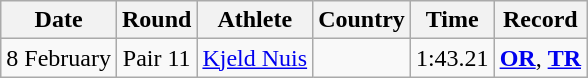<table class="wikitable" style="text-align:center">
<tr>
<th>Date</th>
<th>Round</th>
<th>Athlete</th>
<th>Country</th>
<th>Time</th>
<th>Record</th>
</tr>
<tr>
<td>8 February</td>
<td>Pair 11</td>
<td align=left><a href='#'>Kjeld Nuis</a></td>
<td align=left></td>
<td>1:43.21</td>
<td><strong><a href='#'>OR</a></strong>, <strong><a href='#'>TR</a></strong></td>
</tr>
</table>
